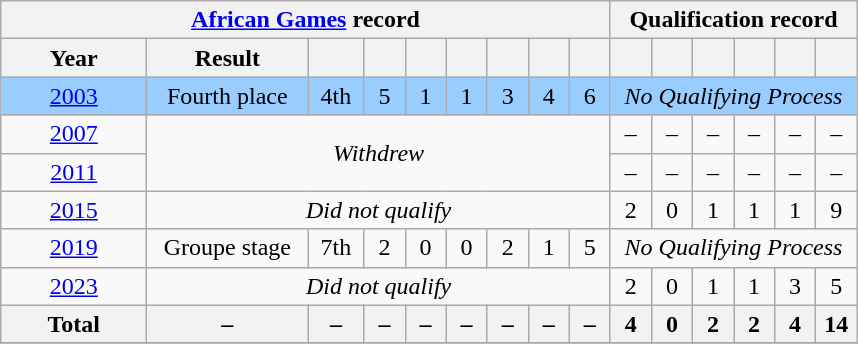<table class="wikitable" style="text-align:center;">
<tr>
<th colspan="9"><a href='#'>African Games</a> record</th>
<th colspan="6">Qualification record</th>
</tr>
<tr>
<th style="width:90px;">Year</th>
<th style="width:100px;">Result</th>
<th style="width:30px;"></th>
<th style="width:20px;"></th>
<th style="width:20px;"></th>
<th style="width:20px;"></th>
<th style="width:20px;"></th>
<th style="width:20px;"></th>
<th style="width:20px;"></th>
<th style="width:20px;"></th>
<th style="width:20px;"></th>
<th style="width:20px;"></th>
<th style="width:20px;"></th>
<th style="width:20px;"></th>
<th style="width:20px;"></th>
</tr>
<tr bgcolor="#9acdff">
<td> <a href='#'>2003</a></td>
<td>Fourth place</td>
<td>4th</td>
<td>5</td>
<td>1</td>
<td>1</td>
<td>3</td>
<td>4</td>
<td>6</td>
<td colspan="6"><em>No Qualifying Process</em></td>
</tr>
<tr>
<td> <a href='#'>2007</a></td>
<td rowspan="2" colspan="8"><em>Withdrew</em></td>
<td>–</td>
<td>–</td>
<td>–</td>
<td>–</td>
<td>–</td>
<td>–</td>
</tr>
<tr>
<td> <a href='#'>2011</a></td>
<td>–</td>
<td>–</td>
<td>–</td>
<td>–</td>
<td>–</td>
<td>–</td>
</tr>
<tr>
<td> <a href='#'>2015</a></td>
<td colspan="8"><em>Did not qualify</em></td>
<td>2</td>
<td>0</td>
<td>1</td>
<td>1</td>
<td>1</td>
<td>9</td>
</tr>
<tr>
<td> <a href='#'>2019</a></td>
<td>Groupe stage</td>
<td>7th</td>
<td>2</td>
<td>0</td>
<td>0</td>
<td>2</td>
<td>1</td>
<td>5</td>
<td colspan="6"><em>No Qualifying Process</em></td>
</tr>
<tr>
<td> <a href='#'>2023</a></td>
<td colspan=8><em>Did not qualify</em></td>
<td>2</td>
<td>0</td>
<td>1</td>
<td>1</td>
<td>3</td>
<td>5</td>
</tr>
<tr>
<th>Total</th>
<th>–</th>
<th>–</th>
<th>–</th>
<th>–</th>
<th>–</th>
<th>–</th>
<th>–</th>
<th>–</th>
<th>4</th>
<th>0</th>
<th>2</th>
<th>2</th>
<th>4</th>
<th>14</th>
</tr>
<tr>
</tr>
</table>
